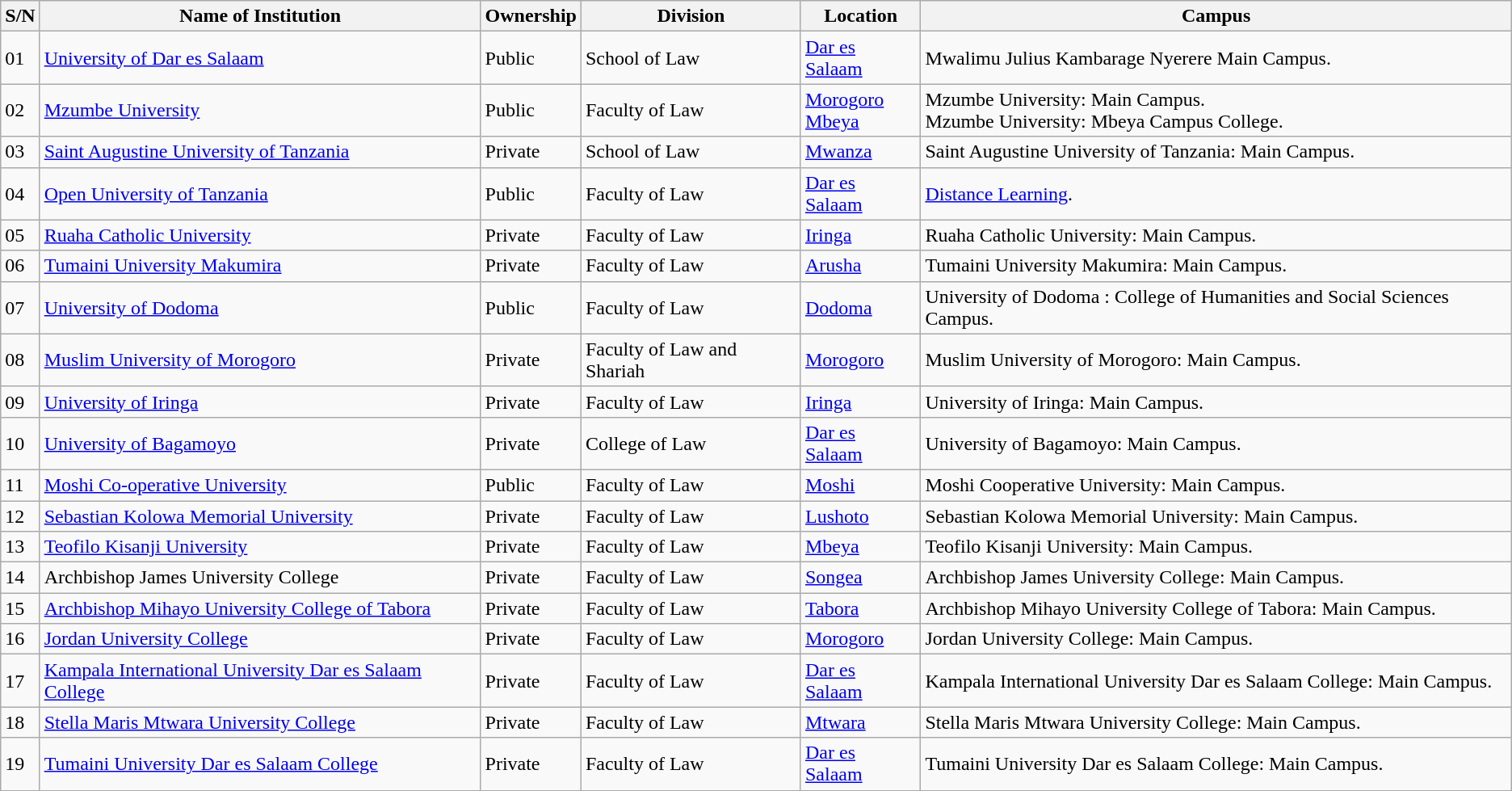<table class="wikitable">
<tr>
<th>S/N</th>
<th>Name of Institution</th>
<th>Ownership</th>
<th>Division</th>
<th>Location</th>
<th>Campus</th>
</tr>
<tr>
<td>01</td>
<td><a href='#'>University of Dar es Salaam</a></td>
<td>Public</td>
<td>School of Law</td>
<td><a href='#'>Dar es Salaam</a></td>
<td>Mwalimu Julius Kambarage Nyerere Main Campus.</td>
</tr>
<tr>
<td>02</td>
<td><a href='#'>Mzumbe University</a></td>
<td>Public</td>
<td>Faculty of Law</td>
<td><a href='#'>Morogoro</a><br> <a href='#'>Mbeya</a></td>
<td>Mzumbe University: Main Campus. <br> Mzumbe University: Mbeya Campus College.</td>
</tr>
<tr>
<td>03</td>
<td><a href='#'>Saint Augustine University of Tanzania</a></td>
<td>Private</td>
<td>School of Law</td>
<td><a href='#'>Mwanza</a></td>
<td>Saint Augustine University of Tanzania: Main Campus.</td>
</tr>
<tr>
<td>04</td>
<td><a href='#'>Open University of Tanzania</a></td>
<td>Public</td>
<td>Faculty of Law</td>
<td><a href='#'>Dar es Salaam</a></td>
<td><a href='#'>Distance Learning</a>.</td>
</tr>
<tr>
<td>05</td>
<td><a href='#'>Ruaha Catholic University</a></td>
<td>Private</td>
<td>Faculty of Law</td>
<td><a href='#'>Iringa</a></td>
<td>Ruaha Catholic University: Main Campus.</td>
</tr>
<tr>
<td>06</td>
<td><a href='#'>Tumaini University Makumira</a></td>
<td>Private</td>
<td>Faculty of Law</td>
<td><a href='#'>Arusha</a></td>
<td>Tumaini University Makumira: Main Campus.</td>
</tr>
<tr>
<td>07</td>
<td><a href='#'>University of Dodoma</a></td>
<td>Public</td>
<td>Faculty of Law</td>
<td><a href='#'>Dodoma</a></td>
<td>University of Dodoma : College of Humanities and Social Sciences  Campus.</td>
</tr>
<tr>
<td>08</td>
<td><a href='#'>Muslim University of Morogoro</a></td>
<td>Private</td>
<td>Faculty of Law and Shariah</td>
<td><a href='#'>Morogoro</a></td>
<td>Muslim University of Morogoro: Main Campus.</td>
</tr>
<tr>
<td>09</td>
<td><a href='#'>University of Iringa</a></td>
<td>Private</td>
<td>Faculty of Law</td>
<td><a href='#'>Iringa</a></td>
<td>University of Iringa: Main Campus.</td>
</tr>
<tr>
<td>10</td>
<td><a href='#'>University of Bagamoyo</a></td>
<td>Private</td>
<td>College of Law</td>
<td><a href='#'>Dar es Salaam</a></td>
<td>University of Bagamoyo: Main Campus.</td>
</tr>
<tr>
<td>11</td>
<td><a href='#'>Moshi Co-operative University</a></td>
<td>Public</td>
<td>Faculty of Law</td>
<td><a href='#'>Moshi</a></td>
<td>Moshi Cooperative University: Main Campus.</td>
</tr>
<tr>
<td>12</td>
<td><a href='#'>Sebastian Kolowa Memorial University</a></td>
<td>Private</td>
<td>Faculty of Law</td>
<td><a href='#'>Lushoto</a></td>
<td>Sebastian Kolowa Memorial University: Main Campus.</td>
</tr>
<tr>
<td>13</td>
<td><a href='#'>Teofilo Kisanji University</a></td>
<td>Private</td>
<td>Faculty of Law</td>
<td><a href='#'>Mbeya</a></td>
<td>Teofilo Kisanji University: Main Campus.</td>
</tr>
<tr>
<td>14</td>
<td>Archbishop James University College</td>
<td>Private</td>
<td>Faculty of Law</td>
<td><a href='#'>Songea</a></td>
<td>Archbishop James University College: Main Campus.</td>
</tr>
<tr>
<td>15</td>
<td><a href='#'>Archbishop Mihayo University College of Tabora</a></td>
<td>Private</td>
<td>Faculty of Law</td>
<td><a href='#'>Tabora</a></td>
<td>Archbishop Mihayo University College of Tabora: Main Campus.</td>
</tr>
<tr>
<td>16</td>
<td><a href='#'>Jordan University College</a></td>
<td>Private</td>
<td>Faculty of Law</td>
<td><a href='#'>Morogoro</a></td>
<td>Jordan University College: Main Campus.</td>
</tr>
<tr>
<td>17</td>
<td><a href='#'>Kampala International University Dar es Salaam College</a></td>
<td>Private</td>
<td>Faculty of Law</td>
<td><a href='#'>Dar es Salaam</a></td>
<td>Kampala International University Dar es Salaam College: Main Campus.</td>
</tr>
<tr>
<td>18</td>
<td><a href='#'>Stella Maris Mtwara University College</a></td>
<td>Private</td>
<td>Faculty of Law</td>
<td><a href='#'>Mtwara</a></td>
<td>Stella Maris Mtwara University College: Main Campus.</td>
</tr>
<tr>
<td>19</td>
<td><a href='#'>Tumaini University Dar es Salaam College</a></td>
<td>Private</td>
<td>Faculty of Law</td>
<td><a href='#'>Dar es Salaam</a></td>
<td>Tumaini University Dar es Salaam College: Main Campus.</td>
</tr>
</table>
